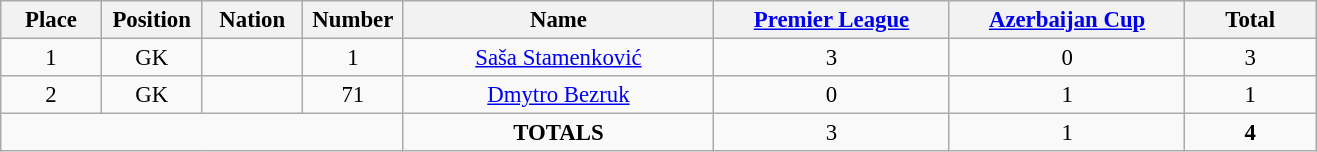<table class="wikitable" style="font-size: 95%; text-align: center;">
<tr>
<th width=60>Place</th>
<th width=60>Position</th>
<th width=60>Nation</th>
<th width=60>Number</th>
<th width=200>Name</th>
<th width=150><a href='#'>Premier League</a></th>
<th width=150><a href='#'>Azerbaijan Cup</a></th>
<th width=80>Total</th>
</tr>
<tr>
<td>1</td>
<td>GK</td>
<td></td>
<td>1</td>
<td><a href='#'>Saša Stamenković</a></td>
<td>3</td>
<td>0</td>
<td>3</td>
</tr>
<tr>
<td>2</td>
<td>GK</td>
<td></td>
<td>71</td>
<td><a href='#'>Dmytro Bezruk</a></td>
<td>0</td>
<td>1</td>
<td>1</td>
</tr>
<tr>
<td colspan="4"></td>
<td><strong>TOTALS</strong></td>
<td>3</td>
<td>1</td>
<td><strong>4</strong></td>
</tr>
</table>
